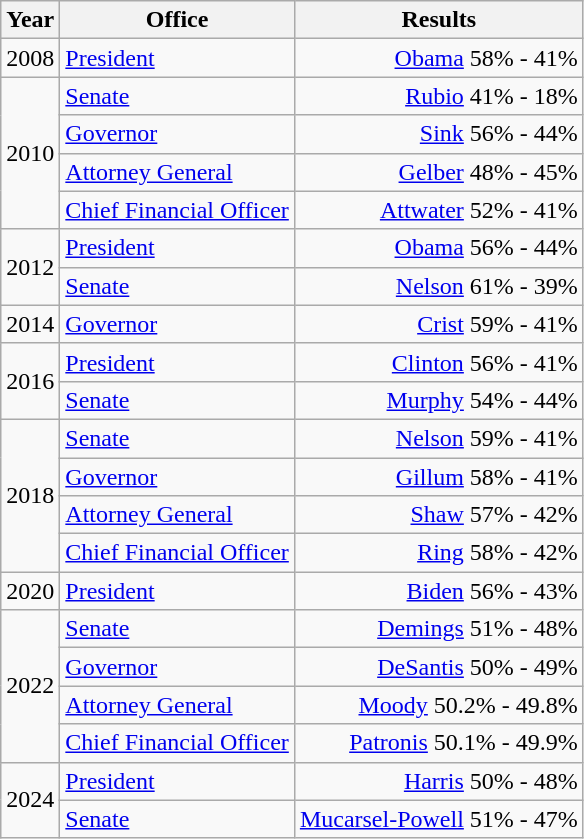<table class=wikitable>
<tr>
<th>Year</th>
<th>Office</th>
<th>Results</th>
</tr>
<tr>
<td>2008</td>
<td><a href='#'>President</a></td>
<td align="right" ><a href='#'>Obama</a> 58% - 41%</td>
</tr>
<tr>
<td rowspan=4>2010</td>
<td><a href='#'>Senate</a></td>
<td align="right" ><a href='#'>Rubio</a> 41% - 18%</td>
</tr>
<tr>
<td><a href='#'>Governor</a></td>
<td align="right" ><a href='#'>Sink</a> 56% - 44%</td>
</tr>
<tr>
<td><a href='#'>Attorney General</a></td>
<td align="right" ><a href='#'>Gelber</a> 48% - 45%</td>
</tr>
<tr>
<td><a href='#'>Chief Financial Officer</a></td>
<td align="right" ><a href='#'>Attwater</a> 52% - 41%</td>
</tr>
<tr>
<td rowspan=2>2012</td>
<td><a href='#'>President</a></td>
<td align="right" ><a href='#'>Obama</a> 56% - 44%</td>
</tr>
<tr>
<td><a href='#'>Senate</a></td>
<td align="right" ><a href='#'>Nelson</a> 61% - 39%</td>
</tr>
<tr>
<td>2014</td>
<td><a href='#'>Governor</a></td>
<td align="right" ><a href='#'>Crist</a> 59% - 41%</td>
</tr>
<tr>
<td rowspan=2>2016</td>
<td><a href='#'>President</a></td>
<td align="right" ><a href='#'>Clinton</a> 56% - 41%</td>
</tr>
<tr>
<td><a href='#'>Senate</a></td>
<td align="right" ><a href='#'>Murphy</a> 54% - 44%</td>
</tr>
<tr>
<td rowspan=4>2018</td>
<td><a href='#'>Senate</a></td>
<td align="right" ><a href='#'>Nelson</a> 59% - 41%</td>
</tr>
<tr>
<td><a href='#'>Governor</a></td>
<td align="right" ><a href='#'>Gillum</a> 58% - 41%</td>
</tr>
<tr>
<td><a href='#'>Attorney General</a></td>
<td align="right" ><a href='#'>Shaw</a> 57% - 42%</td>
</tr>
<tr>
<td><a href='#'>Chief Financial Officer</a></td>
<td align="right" ><a href='#'>Ring</a> 58% - 42%</td>
</tr>
<tr>
<td>2020</td>
<td><a href='#'>President</a></td>
<td align="right" ><a href='#'>Biden</a> 56% - 43%</td>
</tr>
<tr>
<td rowspan=4>2022</td>
<td><a href='#'>Senate</a></td>
<td align="right" ><a href='#'>Demings</a> 51% - 48%</td>
</tr>
<tr>
<td><a href='#'>Governor</a></td>
<td align="right" ><a href='#'>DeSantis</a> 50% - 49%</td>
</tr>
<tr>
<td><a href='#'>Attorney General</a></td>
<td align="right" ><a href='#'>Moody</a> 50.2% - 49.8%</td>
</tr>
<tr>
<td><a href='#'>Chief Financial Officer</a></td>
<td align="right" ><a href='#'>Patronis</a> 50.1% - 49.9%</td>
</tr>
<tr>
<td rowspan=2>2024</td>
<td><a href='#'>President</a></td>
<td align="right" ><a href='#'>Harris</a> 50% - 48%</td>
</tr>
<tr>
<td><a href='#'>Senate</a></td>
<td align="right" ><a href='#'>Mucarsel-Powell</a> 51% - 47%</td>
</tr>
</table>
